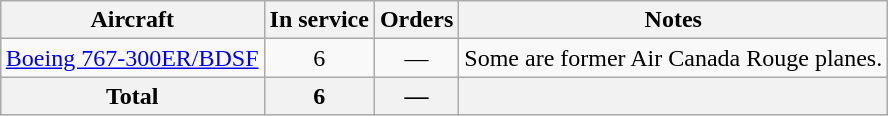<table class="wikitable" style="border-collapse:collapse;text-align:center;margin:auto;"|+>
<tr>
<th>Aircraft</th>
<th>In service</th>
<th>Orders</th>
<th>Notes</th>
</tr>
<tr>
<td><a href='#'>Boeing 767-300ER/BDSF</a></td>
<td>6</td>
<td>—</td>
<td>Some are former Air Canada Rouge planes.</td>
</tr>
<tr>
<th>Total</th>
<th>6</th>
<th>—</th>
<th></th>
</tr>
</table>
